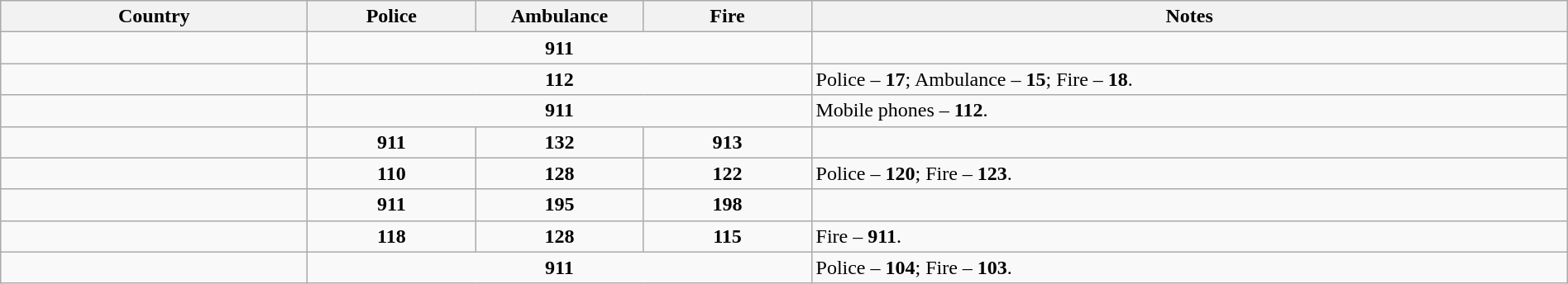<table class="wikitable sortable" style="width: 100%;">
<tr>
<th style="width: 15em;">Country</th>
<th style="width: 8em;">Police</th>
<th style="width: 8em;">Ambulance</th>
<th style="width: 8em;">Fire</th>
<th>Notes</th>
</tr>
<tr>
<td></td>
<td colspan="3" style="text-align: center;"><strong>911</strong></td>
<td></td>
</tr>
<tr>
<td></td>
<td colspan="3" style="text-align: center;"><strong>112</strong></td>
<td>Police – <strong>17</strong>; Ambulance – <strong>15</strong>; Fire – <strong>18</strong>.</td>
</tr>
<tr>
<td></td>
<td colspan="3" style="text-align: center;"><strong>911</strong></td>
<td>Mobile phones – <strong>112</strong>.</td>
</tr>
<tr>
<td></td>
<td align="center"><strong>911</strong></td>
<td align="center"><strong>132</strong></td>
<td align="center"><strong>913</strong></td>
<td></td>
</tr>
<tr>
<td></td>
<td align="center"><strong>110</strong></td>
<td align="center"><strong>128</strong></td>
<td align="center"><strong>122</strong></td>
<td>Police – <strong>120</strong>; Fire – <strong>123</strong>.</td>
</tr>
<tr>
<td></td>
<td align="center"><strong>911</strong></td>
<td align="center"><strong>195</strong></td>
<td align="center"><strong>198</strong></td>
<td></td>
</tr>
<tr>
<td></td>
<td align="center"><strong>118</strong></td>
<td align="center"><strong>128</strong></td>
<td align="center"><strong>115</strong></td>
<td>Fire – <strong>911</strong>.</td>
</tr>
<tr>
<td></td>
<td colspan="3" style="text-align: center;"><strong>911</strong></td>
<td>Police – <strong>104</strong>; Fire – <strong>103</strong>.</td>
</tr>
</table>
